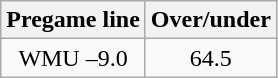<table class="wikitable">
<tr align="center">
<th style=>Pregame line</th>
<th style=>Over/under</th>
</tr>
<tr align="center">
<td>WMU –9.0</td>
<td>64.5</td>
</tr>
</table>
